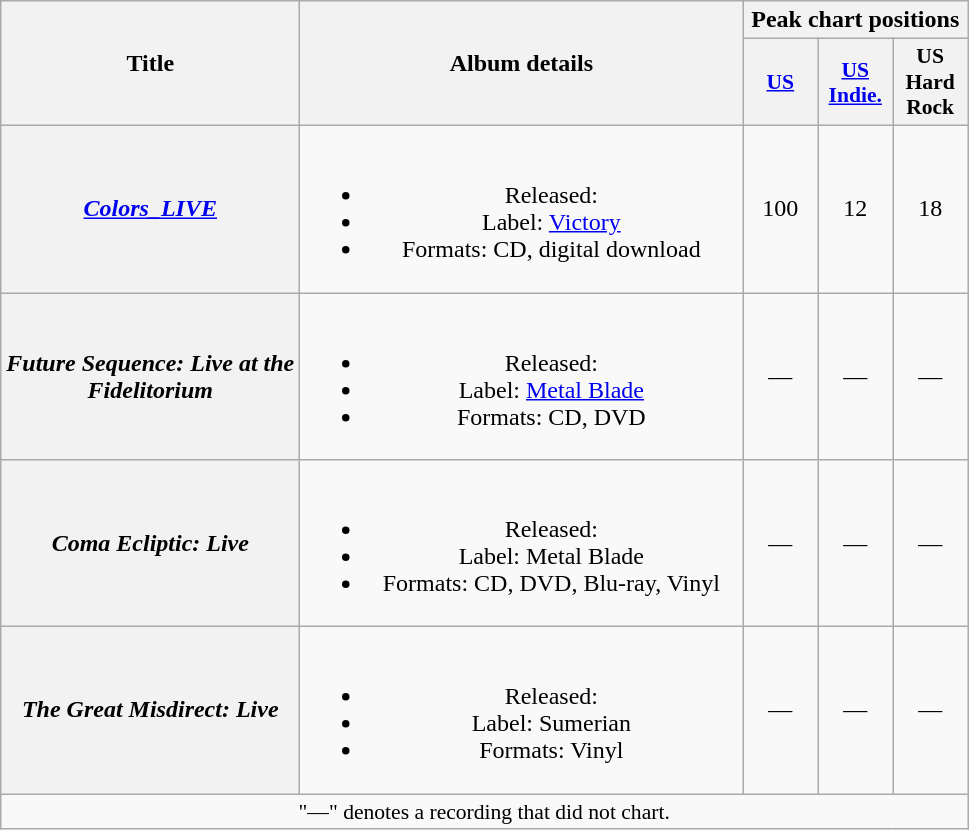<table class="wikitable plainrowheaders" style="text-align:center;">
<tr>
<th scope="col" rowspan="2" style="width:12em;">Title</th>
<th scope="col" rowspan="2" style="width:18em;">Album details</th>
<th scope="col" colspan="10">Peak chart positions</th>
</tr>
<tr>
<th scope="col" style="width:3em;font-size:90%;"><a href='#'>US</a><br></th>
<th scope="col" style="width:3em;font-size:90%;"><a href='#'>US<br>Indie.</a><br></th>
<th scope="col" style="width:3em;font-size:90%;">US<br>Hard Rock<br></th>
</tr>
<tr>
<th scope="row"><em><a href='#'>Colors_LIVE</a></em></th>
<td><br><ul><li>Released: </li><li>Label: <a href='#'>Victory</a></li><li>Formats: CD, digital download</li></ul></td>
<td>100</td>
<td>12</td>
<td>18</td>
</tr>
<tr>
<th scope="row"><em>Future Sequence: Live at the Fidelitorium</em></th>
<td><br><ul><li>Released: </li><li>Label: <a href='#'>Metal Blade</a></li><li>Formats: CD, DVD</li></ul></td>
<td>—</td>
<td>—</td>
<td>—</td>
</tr>
<tr>
<th scope="row"><em>Coma Ecliptic: Live</em></th>
<td><br><ul><li>Released: </li><li>Label: Metal Blade</li><li>Formats: CD, DVD, Blu-ray, Vinyl</li></ul></td>
<td>—</td>
<td>—</td>
<td>—</td>
</tr>
<tr>
<th scope="row"><em>The Great Misdirect: Live</em></th>
<td><br><ul><li>Released: </li><li>Label: Sumerian</li><li>Formats: Vinyl</li></ul></td>
<td>—</td>
<td>—</td>
<td>—</td>
</tr>
<tr>
<td colspan="15" style="font-size:90%">"—" denotes a recording that did not chart.</td>
</tr>
</table>
